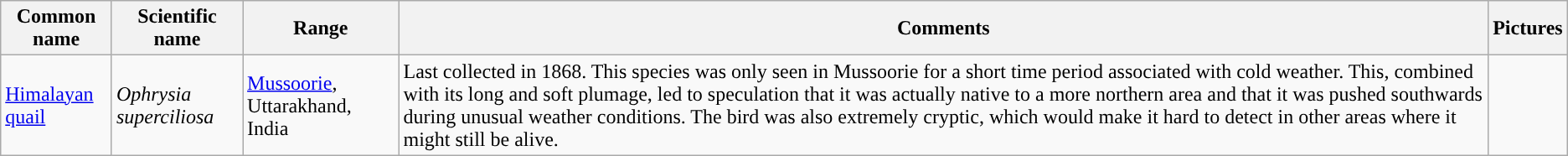<table class="wikitable">
<tr>
<th>Common name</th>
<th>Scientific name</th>
<th>Range</th>
<th class="unsortable">Comments</th>
<th class="unsortable">Pictures</th>
</tr>
<tr>
<td><a href='#'>Himalayan quail</a></td>
<td><em>Ophrysia superciliosa</em></td>
<td><a href='#'>Mussoorie</a>, Uttarakhand, India</td>
<td>Last collected in 1868. This species was only seen in Mussoorie for a short time period associated with cold weather. This, combined with its long and soft plumage, led to speculation that it was actually native to a more northern area and that it was pushed southwards during unusual weather conditions. The bird was also extremely cryptic, which would make it hard to detect in other areas where it might still be alive.</td>
<td></td>
</tr>
</table>
